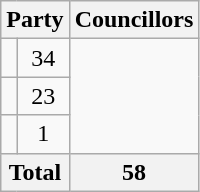<table class="wikitable">
<tr>
<th colspan=2>Party</th>
<th>Councillors</th>
</tr>
<tr>
<td></td>
<td align=center>34</td>
</tr>
<tr>
<td></td>
<td align=center>23</td>
</tr>
<tr>
<td></td>
<td align=center>1</td>
</tr>
<tr>
<th colspan=2>Total</th>
<th align=center>58</th>
</tr>
</table>
